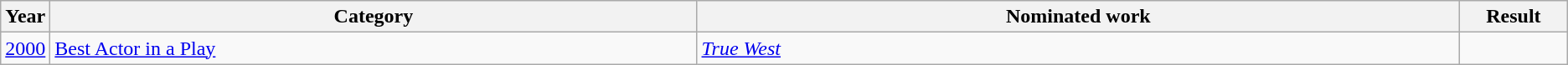<table class="wikitable sortable">
<tr>
<th scope="col" style="width:1em;">Year</th>
<th scope="col" style="width:33em;">Category</th>
<th scope="col" style="width:39em;">Nominated work</th>
<th scope="col" style="width:5em;">Result</th>
</tr>
<tr>
<td><a href='#'>2000</a></td>
<td><a href='#'>Best Actor in a Play</a></td>
<td><em><a href='#'>True West</a></em></td>
<td></td>
</tr>
</table>
